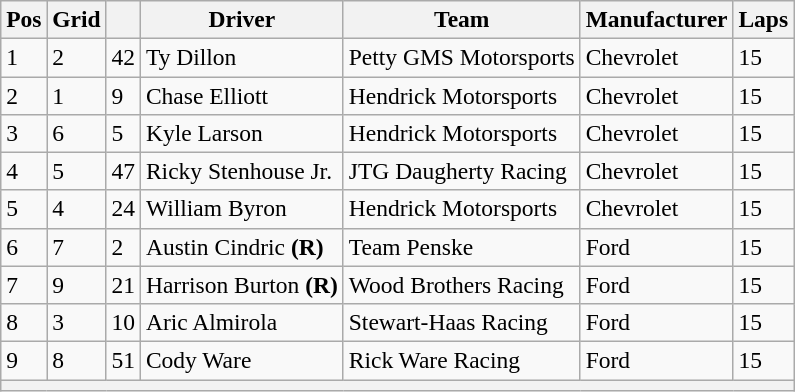<table class="wikitable" style="font-size:98%">
<tr>
<th>Pos</th>
<th>Grid</th>
<th></th>
<th>Driver</th>
<th>Team</th>
<th>Manufacturer</th>
<th>Laps</th>
</tr>
<tr>
<td>1</td>
<td>2</td>
<td>42</td>
<td>Ty Dillon</td>
<td>Petty GMS Motorsports</td>
<td>Chevrolet</td>
<td>15</td>
</tr>
<tr>
<td>2</td>
<td>1</td>
<td>9</td>
<td>Chase Elliott</td>
<td>Hendrick Motorsports</td>
<td>Chevrolet</td>
<td>15</td>
</tr>
<tr>
<td>3</td>
<td>6</td>
<td>5</td>
<td>Kyle Larson</td>
<td>Hendrick Motorsports</td>
<td>Chevrolet</td>
<td>15</td>
</tr>
<tr>
<td>4</td>
<td>5</td>
<td>47</td>
<td>Ricky Stenhouse Jr.</td>
<td>JTG Daugherty Racing</td>
<td>Chevrolet</td>
<td>15</td>
</tr>
<tr>
<td>5</td>
<td>4</td>
<td>24</td>
<td>William Byron</td>
<td>Hendrick Motorsports</td>
<td>Chevrolet</td>
<td>15</td>
</tr>
<tr>
<td>6</td>
<td>7</td>
<td>2</td>
<td>Austin Cindric <strong>(R)</strong></td>
<td>Team Penske</td>
<td>Ford</td>
<td>15</td>
</tr>
<tr>
<td>7</td>
<td>9</td>
<td>21</td>
<td>Harrison Burton <strong>(R)</strong></td>
<td>Wood Brothers Racing</td>
<td>Ford</td>
<td>15</td>
</tr>
<tr>
<td>8</td>
<td>3</td>
<td>10</td>
<td>Aric Almirola</td>
<td>Stewart-Haas Racing</td>
<td>Ford</td>
<td>15</td>
</tr>
<tr>
<td>9</td>
<td>8</td>
<td>51</td>
<td>Cody Ware</td>
<td>Rick Ware Racing</td>
<td>Ford</td>
<td>15</td>
</tr>
<tr>
<th colspan="7"></th>
</tr>
</table>
